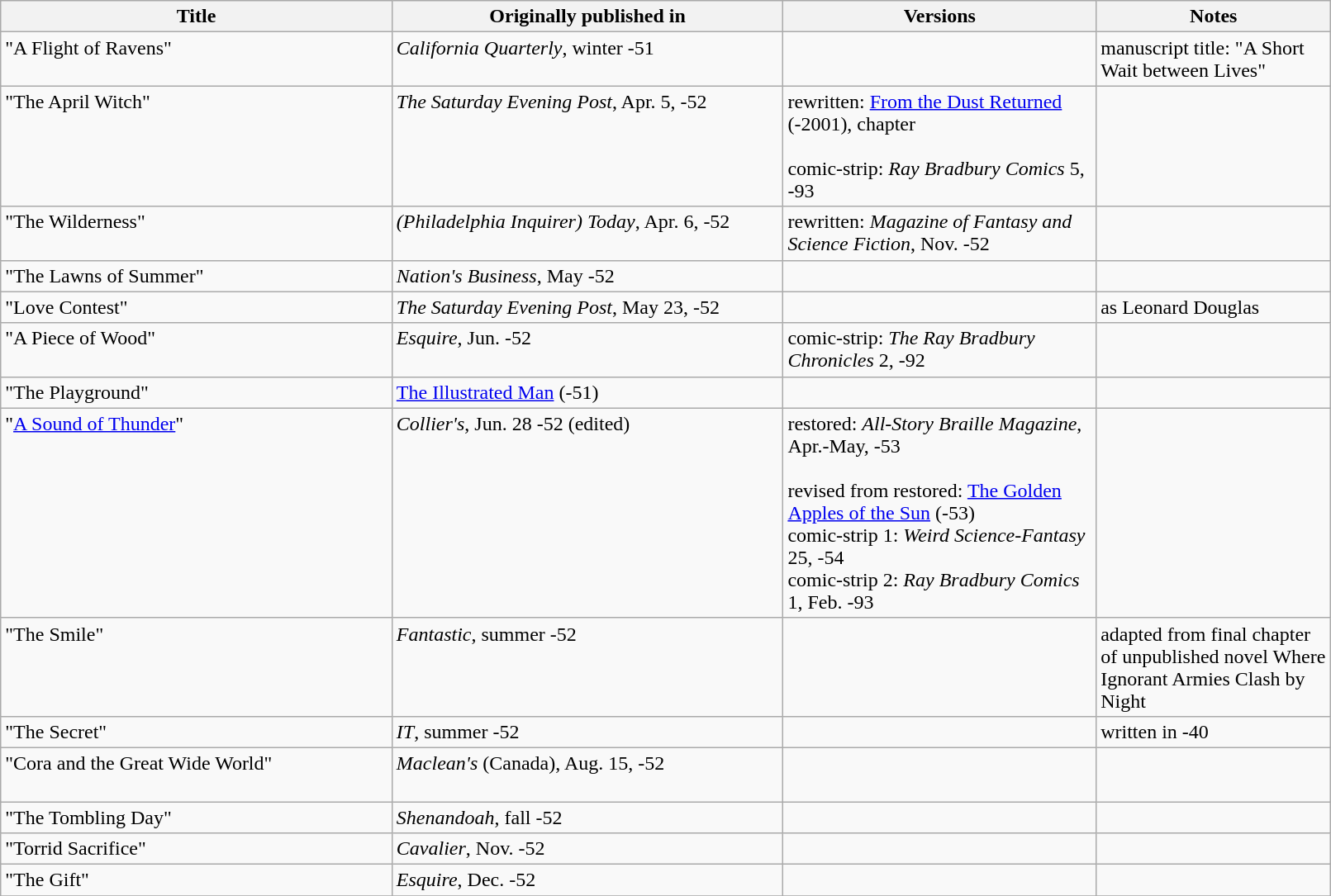<table class="wikitable" style="width: 85%" style="width: 85%">
<tr valign="top">
<th width="25%">Title</th>
<th width="25%">Originally published in</th>
<th width="20%">Versions</th>
<th width="15%">Notes</th>
</tr>
<tr valign="top">
<td>"A Flight of Ravens"</td>
<td><em>California Quarterly</em>, winter -51</td>
<td></td>
<td>manuscript title: "A Short Wait between Lives"</td>
</tr>
<tr valign="top">
<td>"The April Witch" <br><br></td>
<td><em>The Saturday Evening Post</em>, Apr. 5, -52</td>
<td>rewritten: <a href='#'>From the Dust Returned</a> (-2001), chapter <br><br>comic-strip: <em>Ray Bradbury Comics</em> 5, -93</td>
<td></td>
</tr>
<tr valign="top">
<td>"The Wilderness" <br><br></td>
<td><em>(Philadelphia Inquirer) Today</em>, Apr. 6, -52</td>
<td>rewritten: <em>Magazine of Fantasy and Science Fiction</em>, Nov. -52</td>
<td></td>
</tr>
<tr valign="top">
<td>"The Lawns of Summer"</td>
<td><em>Nation's Business</em>, May -52</td>
<td></td>
<td></td>
</tr>
<tr valign="top">
<td>"Love Contest"</td>
<td><em>The Saturday Evening Post</em>, May 23, -52</td>
<td></td>
<td>as Leonard Douglas</td>
</tr>
<tr valign="top">
<td>"A Piece of Wood"</td>
<td><em>Esquire</em>, Jun. -52</td>
<td>comic-strip: <em>The Ray Bradbury Chronicles</em> 2, -92</td>
<td></td>
</tr>
<tr valign="top">
<td>"The Playground"</td>
<td><a href='#'>The Illustrated Man</a> (-51)</td>
<td></td>
<td></td>
</tr>
<tr valign="top">
<td>"<a href='#'>A Sound of Thunder</a>"</td>
<td><em>Collier's</em>, Jun. 28 -52 (edited)</td>
<td>restored: <em>All-Story Braille Magazine</em>, Apr.-May, -53 <br><br>revised from restored: <a href='#'>The Golden Apples of the Sun</a> (-53) <br>
comic-strip 1: <em>Weird Science-Fantasy</em> 25, -54 <br>
comic-strip 2: <em>Ray Bradbury Comics</em> 1, Feb. -93</td>
<td></td>
</tr>
<tr valign="top">
<td>"The Smile"</td>
<td><em>Fantastic</em>, summer -52</td>
<td></td>
<td>adapted from final chapter of unpublished novel Where Ignorant Armies Clash by Night</td>
</tr>
<tr valign="top">
<td>"The Secret"</td>
<td><em>IT</em>, summer -52</td>
<td></td>
<td>written in -40</td>
</tr>
<tr valign="top">
<td>"Cora and the Great Wide World" <br><br></td>
<td><em>Maclean's</em> (Canada), Aug. 15, -52</td>
<td></td>
<td></td>
</tr>
<tr valign="top">
<td>"The Tombling Day"</td>
<td><em>Shenandoah</em>, fall -52</td>
<td></td>
<td></td>
</tr>
<tr valign="top">
<td>"Torrid Sacrifice"</td>
<td><em>Cavalier</em>, Nov. -52</td>
<td></td>
<td></td>
</tr>
<tr valign="top">
<td>"The Gift"</td>
<td><em>Esquire</em>, Dec. -52</td>
<td></td>
<td></td>
</tr>
<tr valign="top">
</tr>
</table>
